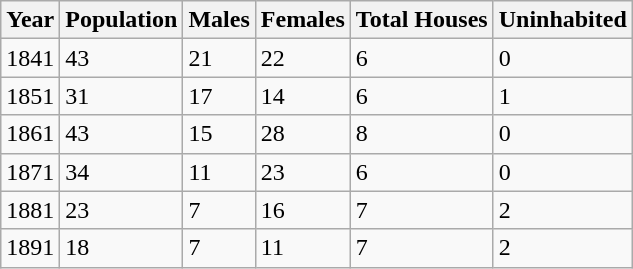<table class="wikitable">
<tr>
<th>Year</th>
<th>Population</th>
<th>Males</th>
<th>Females</th>
<th>Total Houses</th>
<th>Uninhabited</th>
</tr>
<tr>
<td>1841</td>
<td>43</td>
<td>21</td>
<td>22</td>
<td>6</td>
<td>0</td>
</tr>
<tr>
<td>1851</td>
<td>31</td>
<td>17</td>
<td>14</td>
<td>6</td>
<td>1</td>
</tr>
<tr>
<td>1861</td>
<td>43</td>
<td>15</td>
<td>28</td>
<td>8</td>
<td>0</td>
</tr>
<tr>
<td>1871</td>
<td>34</td>
<td>11</td>
<td>23</td>
<td>6</td>
<td>0</td>
</tr>
<tr>
<td>1881</td>
<td>23</td>
<td>7</td>
<td>16</td>
<td>7</td>
<td>2</td>
</tr>
<tr>
<td>1891</td>
<td>18</td>
<td>7</td>
<td>11</td>
<td>7</td>
<td>2</td>
</tr>
</table>
